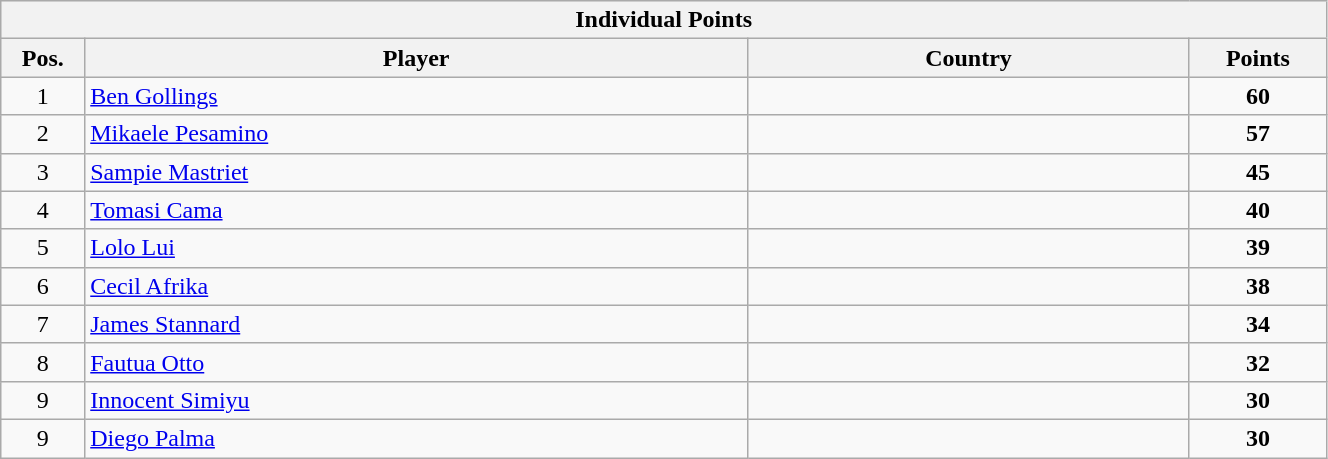<table class="wikitable" style="font-size:100%; width: 70%; text-align: centre">
<tr bgcolor="#efefef">
<th colspan=4 style="border-right:0px;";>Individual Points</th>
</tr>
<tr bgcolor="#efefef">
<th width=1%>Pos.</th>
<th width=15%>Player</th>
<th width=10%>Country</th>
<th width=2%>Points</th>
</tr>
<tr>
<td align=center>1</td>
<td align=left><a href='#'>Ben Gollings</a></td>
<td align=left></td>
<td align=center><strong>60</strong></td>
</tr>
<tr>
<td align=center>2</td>
<td align=left><a href='#'>Mikaele Pesamino</a></td>
<td align=left></td>
<td align=center><strong>57</strong></td>
</tr>
<tr>
<td align=center>3</td>
<td align=left><a href='#'>Sampie Mastriet</a></td>
<td align=left></td>
<td align=center><strong>45</strong></td>
</tr>
<tr>
<td align=center>4</td>
<td align=left><a href='#'>Tomasi Cama</a></td>
<td align=left></td>
<td align=center><strong>40</strong></td>
</tr>
<tr>
<td align=center>5</td>
<td align=left><a href='#'>Lolo Lui</a></td>
<td align=left></td>
<td align=center><strong>39</strong></td>
</tr>
<tr>
<td align=center>6</td>
<td align=left><a href='#'>Cecil Afrika</a></td>
<td align=left></td>
<td align=center><strong>38</strong></td>
</tr>
<tr>
<td align=center>7</td>
<td align=left><a href='#'>James Stannard</a></td>
<td align=left></td>
<td align=center><strong>34</strong></td>
</tr>
<tr>
<td align=center>8</td>
<td align=left><a href='#'>Fautua Otto</a></td>
<td align=left></td>
<td align=center><strong>32</strong></td>
</tr>
<tr>
<td align=center>9</td>
<td align=left><a href='#'>Innocent Simiyu</a></td>
<td align=left></td>
<td align=center><strong>30</strong></td>
</tr>
<tr>
<td align=center>9</td>
<td align=left><a href='#'>Diego Palma</a></td>
<td align=left></td>
<td align=center><strong>30</strong></td>
</tr>
</table>
